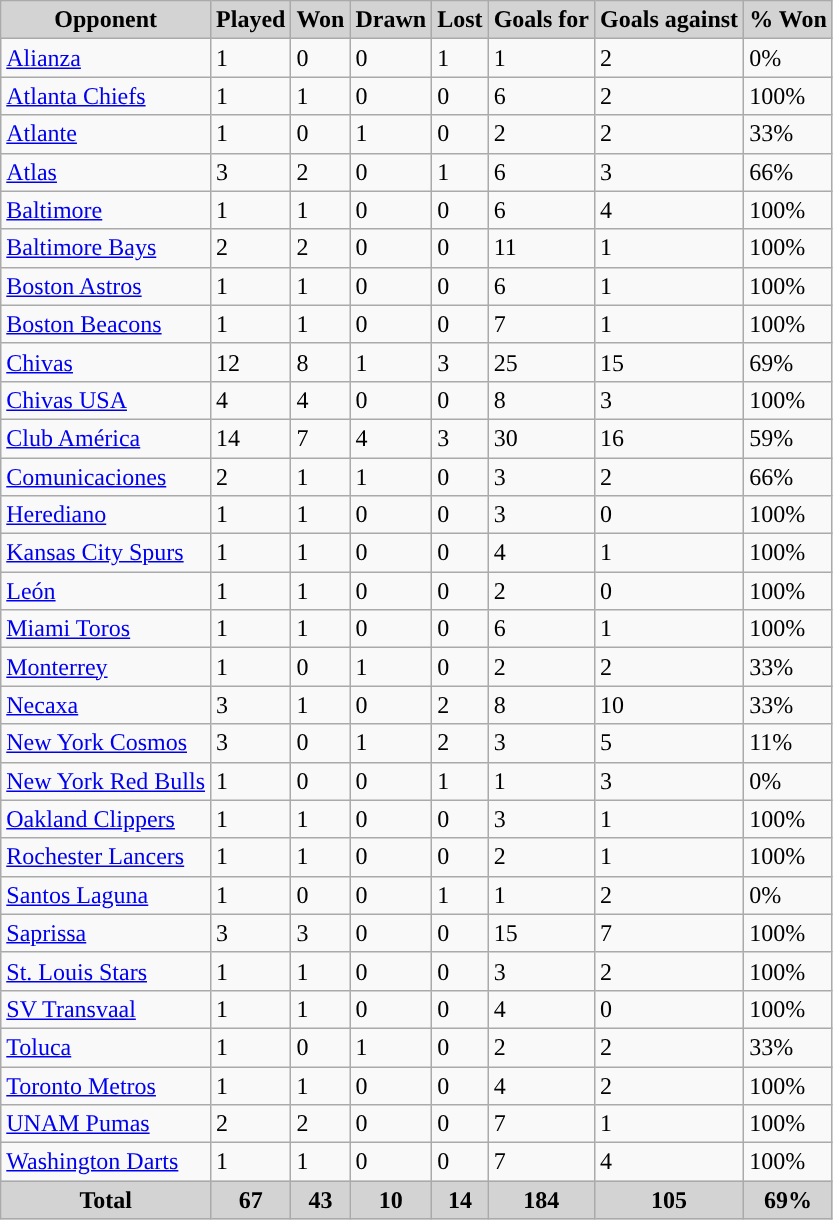<table class="wikitable sortable">
<tr>
<th style="background:lightgrey; width="200">Opponent</th>
<th style="background:lightgrey; width="70">Played</th>
<th style="background:lightgrey; width="70">Won</th>
<th style="background:lightgrey; width="70">Drawn</th>
<th style="background:lightgrey; width="70">Lost</th>
<th style="background:lightgrey; width="70">Goals for</th>
<th style="background:lightgrey; width="70">Goals against</th>
<th style="background:lightgrey; width="70">% Won</th>
</tr>
<tr align="left">
<td> <a href='#'>Alianza</a></td>
<td>1</td>
<td>0</td>
<td>0</td>
<td>1</td>
<td>1</td>
<td>2</td>
<td>0%</td>
</tr>
<tr align="left">
<td> <a href='#'>Atlanta Chiefs</a></td>
<td>1</td>
<td>1</td>
<td>0</td>
<td>0</td>
<td>6</td>
<td>2</td>
<td>100%</td>
</tr>
<tr align="left">
<td> <a href='#'>Atlante</a></td>
<td>1</td>
<td>0</td>
<td>1</td>
<td>0</td>
<td>2</td>
<td>2</td>
<td>33%</td>
</tr>
<tr align="left">
<td> <a href='#'>Atlas</a></td>
<td>3</td>
<td>2</td>
<td>0</td>
<td>1</td>
<td>6</td>
<td>3</td>
<td>66%</td>
</tr>
<tr align="left">
<td> <a href='#'>Baltimore</a></td>
<td>1</td>
<td>1</td>
<td>0</td>
<td>0</td>
<td>6</td>
<td>4</td>
<td>100%</td>
</tr>
<tr align="left">
<td> <a href='#'>Baltimore Bays</a></td>
<td>2</td>
<td>2</td>
<td>0</td>
<td>0</td>
<td>11</td>
<td>1</td>
<td>100%</td>
</tr>
<tr align="left">
<td> <a href='#'>Boston Astros</a></td>
<td>1</td>
<td>1</td>
<td>0</td>
<td>0</td>
<td>6</td>
<td>1</td>
<td>100%</td>
</tr>
<tr align="left">
<td> <a href='#'>Boston Beacons</a></td>
<td>1</td>
<td>1</td>
<td>0</td>
<td>0</td>
<td>7</td>
<td>1</td>
<td>100%</td>
</tr>
<tr align="left">
<td> <a href='#'>Chivas</a></td>
<td>12</td>
<td>8</td>
<td>1</td>
<td>3</td>
<td>25</td>
<td>15</td>
<td>69%</td>
</tr>
<tr align="left">
<td> <a href='#'>Chivas USA</a></td>
<td>4</td>
<td>4</td>
<td>0</td>
<td>0</td>
<td>8</td>
<td>3</td>
<td>100%</td>
</tr>
<tr align="left">
<td> <a href='#'>Club América</a></td>
<td>14</td>
<td>7</td>
<td>4</td>
<td>3</td>
<td>30</td>
<td>16</td>
<td>59%</td>
</tr>
<tr align="left">
<td> <a href='#'>Comunicaciones</a></td>
<td>2</td>
<td>1</td>
<td>1</td>
<td>0</td>
<td>3</td>
<td>2</td>
<td>66%</td>
</tr>
<tr align="left">
<td> <a href='#'>Herediano</a></td>
<td>1</td>
<td>1</td>
<td>0</td>
<td>0</td>
<td>3</td>
<td>0</td>
<td>100%</td>
</tr>
<tr align="left">
<td> <a href='#'>Kansas City Spurs</a></td>
<td>1</td>
<td>1</td>
<td>0</td>
<td>0</td>
<td>4</td>
<td>1</td>
<td>100%</td>
</tr>
<tr align="left">
<td> <a href='#'>León</a></td>
<td>1</td>
<td>1</td>
<td>0</td>
<td>0</td>
<td>2</td>
<td>0</td>
<td>100%</td>
</tr>
<tr align="left">
<td> <a href='#'>Miami Toros</a></td>
<td>1</td>
<td>1</td>
<td>0</td>
<td>0</td>
<td>6</td>
<td>1</td>
<td>100%</td>
</tr>
<tr align="left">
<td> <a href='#'>Monterrey</a></td>
<td>1</td>
<td>0</td>
<td>1</td>
<td>0</td>
<td>2</td>
<td>2</td>
<td>33%</td>
</tr>
<tr align="left">
<td> <a href='#'>Necaxa</a></td>
<td>3</td>
<td>1</td>
<td>0</td>
<td>2</td>
<td>8</td>
<td>10</td>
<td>33%</td>
</tr>
<tr align="left">
<td> <a href='#'>New York Cosmos</a></td>
<td>3</td>
<td>0</td>
<td>1</td>
<td>2</td>
<td>3</td>
<td>5</td>
<td>11%</td>
</tr>
<tr align="left">
<td> <a href='#'>New York Red Bulls</a></td>
<td>1</td>
<td>0</td>
<td>0</td>
<td>1</td>
<td>1</td>
<td>3</td>
<td>0%</td>
</tr>
<tr align="left">
<td> <a href='#'>Oakland Clippers</a></td>
<td>1</td>
<td>1</td>
<td>0</td>
<td>0</td>
<td>3</td>
<td>1</td>
<td>100%</td>
</tr>
<tr align="left">
<td> <a href='#'>Rochester Lancers</a></td>
<td>1</td>
<td>1</td>
<td>0</td>
<td>0</td>
<td>2</td>
<td>1</td>
<td>100%</td>
</tr>
<tr align="left">
<td> <a href='#'>Santos Laguna</a></td>
<td>1</td>
<td>0</td>
<td>0</td>
<td>1</td>
<td>1</td>
<td>2</td>
<td>0%</td>
</tr>
<tr align="left">
<td> <a href='#'>Saprissa</a></td>
<td>3</td>
<td>3</td>
<td>0</td>
<td>0</td>
<td>15</td>
<td>7</td>
<td>100%</td>
</tr>
<tr align="left">
<td> <a href='#'>St. Louis Stars</a></td>
<td>1</td>
<td>1</td>
<td>0</td>
<td>0</td>
<td>3</td>
<td>2</td>
<td>100%</td>
</tr>
<tr align="left">
<td> <a href='#'>SV Transvaal</a></td>
<td>1</td>
<td>1</td>
<td>0</td>
<td>0</td>
<td>4</td>
<td>0</td>
<td>100%</td>
</tr>
<tr align="left">
<td> <a href='#'>Toluca</a></td>
<td>1</td>
<td>0</td>
<td>1</td>
<td>0</td>
<td>2</td>
<td>2</td>
<td>33%</td>
</tr>
<tr align="left">
<td> <a href='#'>Toronto Metros</a></td>
<td>1</td>
<td>1</td>
<td>0</td>
<td>0</td>
<td>4</td>
<td>2</td>
<td>100%</td>
</tr>
<tr align="left">
<td> <a href='#'>UNAM Pumas</a></td>
<td>2</td>
<td>2</td>
<td>0</td>
<td>0</td>
<td>7</td>
<td>1</td>
<td>100%</td>
</tr>
<tr align="left">
<td> <a href='#'>Washington Darts</a></td>
<td>1</td>
<td>1</td>
<td>0</td>
<td>0</td>
<td>7</td>
<td>4</td>
<td>100%</td>
</tr>
<tr class="sortbottom">
<th style="background:lightgrey;">Total</th>
<th style="background:lightgrey;">67</th>
<th style="background:lightgrey;">43</th>
<th style="background:lightgrey;">10</th>
<th style="background:lightgrey;">14</th>
<th style="background:lightgrey;">184</th>
<th style="background:lightgrey;">105</th>
<th style="background:lightgrey;">69%</th>
</tr>
</table>
